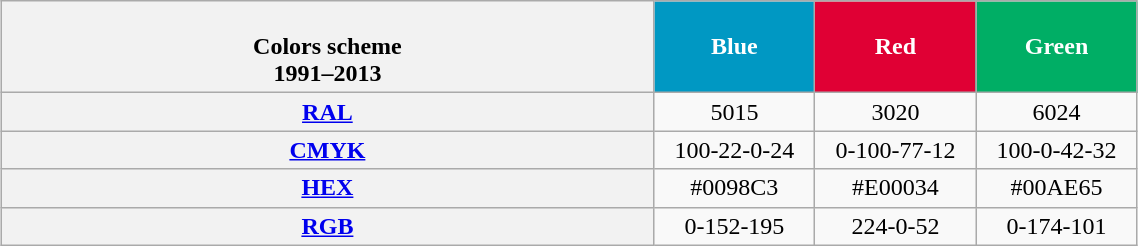<table class="wikitable" style="margin:1em auto; width:60%; text-align:center;">
<tr>
<th scope="col"><br>Colors scheme<br>1991–2013</th>
<th scope="col" style="background:#0098C3; width:100px; color:white;">Blue</th>
<th scope="col" style="background:#E00034; width:100px; color:white;">Red</th>
<th scope="col" style="background:#00AE65; width:100px; color:white;">Green</th>
</tr>
<tr>
<th scope="row"><a href='#'>RAL</a></th>
<td>5015</td>
<td>3020</td>
<td>6024</td>
</tr>
<tr>
<th scope="row"><a href='#'>CMYK</a></th>
<td>100-22-0-24</td>
<td>0-100-77-12</td>
<td>100-0-42-32</td>
</tr>
<tr>
<th scope="row"><a href='#'>HEX</a></th>
<td>#0098C3</td>
<td>#E00034</td>
<td>#00AE65</td>
</tr>
<tr>
<th scope="row"><a href='#'>RGB</a></th>
<td>0-152-195</td>
<td>224-0-52</td>
<td>0-174-101</td>
</tr>
</table>
